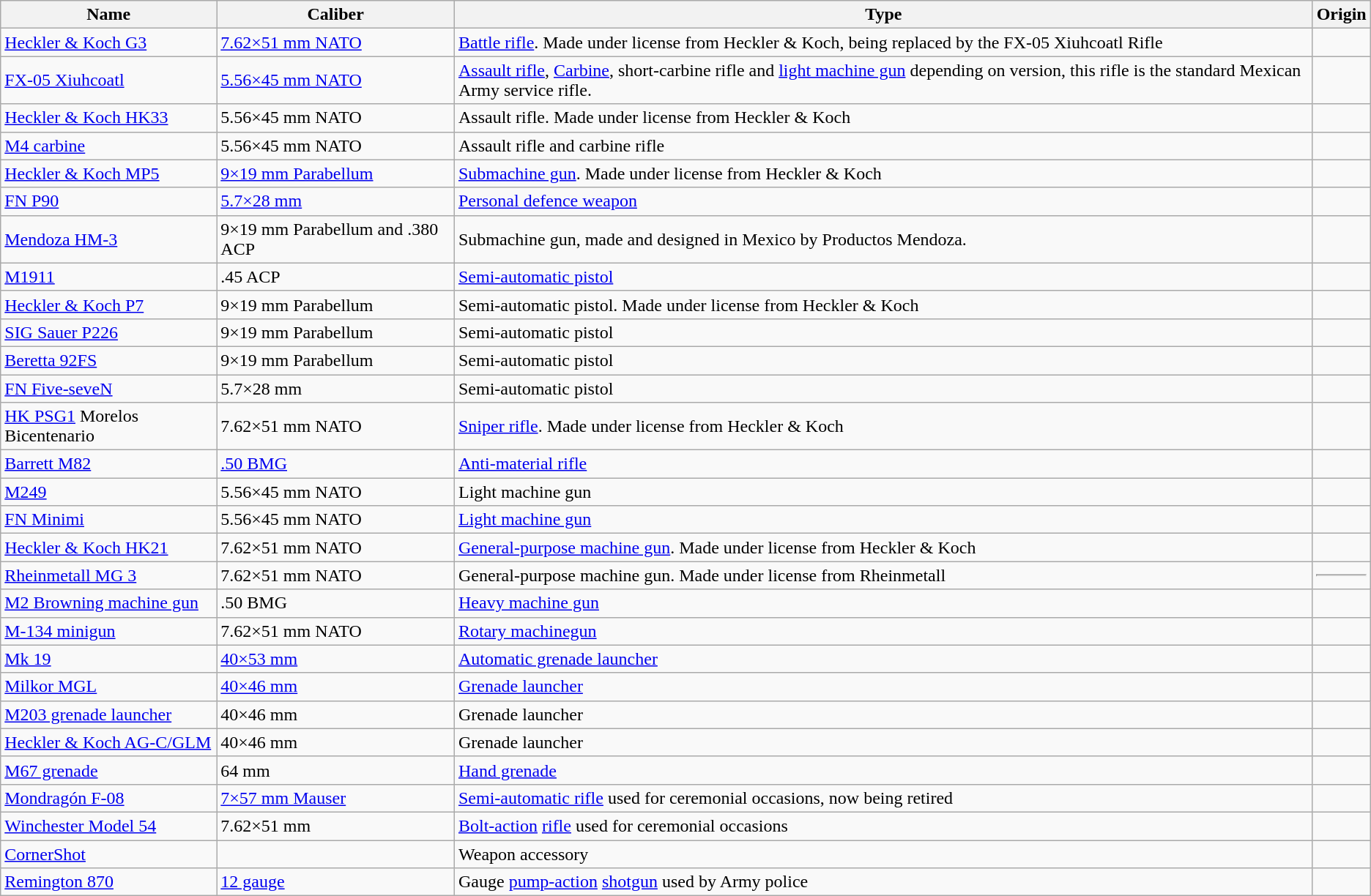<table class="wikitable">
<tr>
<th>Name</th>
<th>Caliber</th>
<th>Type</th>
<th>Origin</th>
</tr>
<tr>
<td><a href='#'>Heckler & Koch G3</a></td>
<td><a href='#'>7.62×51 mm NATO</a></td>
<td><a href='#'>Battle rifle</a>. Made under license from Heckler & Koch, being replaced by the FX-05 Xiuhcoatl Rifle</td>
<td></td>
</tr>
<tr>
<td><a href='#'>FX-05 Xiuhcoatl</a></td>
<td><a href='#'>5.56×45 mm NATO</a></td>
<td><a href='#'>Assault rifle</a>, <a href='#'>Carbine</a>, short-carbine rifle and <a href='#'>light machine gun</a> depending on version, this rifle is the standard Mexican Army service rifle.</td>
<td></td>
</tr>
<tr>
<td><a href='#'>Heckler & Koch HK33</a></td>
<td>5.56×45 mm NATO</td>
<td>Assault rifle. Made under license from Heckler & Koch</td>
<td></td>
</tr>
<tr>
<td><a href='#'>M4 carbine</a></td>
<td>5.56×45 mm NATO</td>
<td>Assault rifle and carbine rifle</td>
<td></td>
</tr>
<tr>
<td><a href='#'>Heckler & Koch MP5</a></td>
<td><a href='#'>9×19 mm Parabellum</a></td>
<td><a href='#'>Submachine gun</a>. Made under license from Heckler & Koch</td>
<td></td>
</tr>
<tr>
<td><a href='#'>FN P90</a></td>
<td><a href='#'>5.7×28 mm</a></td>
<td><a href='#'>Personal defence weapon</a></td>
<td></td>
</tr>
<tr>
<td><a href='#'>Mendoza HM-3</a></td>
<td>9×19 mm Parabellum and .380 ACP</td>
<td>Submachine gun, made and designed in Mexico by Productos Mendoza.</td>
<td></td>
</tr>
<tr>
<td><a href='#'>M1911</a></td>
<td>.45 ACP</td>
<td><a href='#'>Semi-automatic pistol</a></td>
<td><br></td>
</tr>
<tr>
<td><a href='#'>Heckler & Koch P7</a></td>
<td>9×19 mm Parabellum</td>
<td>Semi-automatic pistol. Made under license from Heckler & Koch</td>
<td></td>
</tr>
<tr>
<td><a href='#'>SIG Sauer P226</a></td>
<td>9×19 mm Parabellum</td>
<td>Semi-automatic pistol</td>
<td><br></td>
</tr>
<tr>
<td><a href='#'>Beretta 92FS</a></td>
<td>9×19 mm Parabellum</td>
<td>Semi-automatic pistol</td>
<td></td>
</tr>
<tr>
<td><a href='#'>FN Five-seveN</a></td>
<td>5.7×28 mm</td>
<td>Semi-automatic pistol</td>
<td></td>
</tr>
<tr>
<td><a href='#'>HK PSG1</a> Morelos Bicentenario</td>
<td>7.62×51 mm NATO</td>
<td><a href='#'>Sniper rifle</a>. Made under license from Heckler & Koch</td>
<td><br></td>
</tr>
<tr>
<td><a href='#'>Barrett M82</a></td>
<td><a href='#'>.50 BMG</a></td>
<td><a href='#'>Anti-material rifle</a></td>
<td><br></td>
</tr>
<tr>
<td><a href='#'>M249</a></td>
<td>5.56×45 mm NATO</td>
<td>Light machine gun</td>
<td><br></td>
</tr>
<tr>
<td><a href='#'>FN Minimi</a></td>
<td>5.56×45 mm NATO</td>
<td><a href='#'>Light machine gun</a></td>
<td></td>
</tr>
<tr>
<td><a href='#'>Heckler & Koch HK21</a></td>
<td>7.62×51 mm NATO</td>
<td><a href='#'>General-purpose machine gun</a>. Made under license from Heckler & Koch</td>
<td><br></td>
</tr>
<tr>
<td><a href='#'>Rheinmetall MG 3</a></td>
<td>7.62×51 mm NATO</td>
<td>General-purpose machine gun. Made under license from Rheinmetall</td>
<td><hr></td>
</tr>
<tr>
<td><a href='#'>M2 Browning machine gun</a></td>
<td>.50 BMG</td>
<td><a href='#'>Heavy machine gun</a></td>
<td></td>
</tr>
<tr>
<td><a href='#'>M-134 minigun</a></td>
<td>7.62×51 mm NATO</td>
<td><a href='#'>Rotary machinegun</a></td>
<td></td>
</tr>
<tr>
<td><a href='#'>Mk 19</a></td>
<td><a href='#'>40×53 mm</a></td>
<td><a href='#'>Automatic grenade launcher</a></td>
<td></td>
</tr>
<tr>
<td><a href='#'>Milkor MGL</a></td>
<td><a href='#'>40×46 mm</a></td>
<td><a href='#'>Grenade launcher</a></td>
<td><br></td>
</tr>
<tr>
<td><a href='#'>M203 grenade launcher</a></td>
<td>40×46 mm</td>
<td>Grenade launcher</td>
<td></td>
</tr>
<tr>
<td><a href='#'>Heckler & Koch AG-C/GLM</a></td>
<td>40×46 mm</td>
<td>Grenade launcher</td>
<td></td>
</tr>
<tr>
<td><a href='#'>M67 grenade</a></td>
<td>64 mm</td>
<td><a href='#'>Hand grenade</a></td>
<td></td>
</tr>
<tr>
<td><a href='#'>Mondragón F-08</a></td>
<td><a href='#'>7×57 mm Mauser</a></td>
<td><a href='#'>Semi-automatic rifle</a> used for ceremonial occasions, now being retired</td>
<td></td>
</tr>
<tr>
<td><a href='#'>Winchester Model 54</a></td>
<td>7.62×51 mm</td>
<td><a href='#'>Bolt-action</a> <a href='#'>rifle</a> used for ceremonial occasions</td>
<td></td>
</tr>
<tr>
<td><a href='#'>CornerShot</a></td>
<td></td>
<td>Weapon accessory</td>
<td><br></td>
</tr>
<tr>
<td><a href='#'>Remington 870</a></td>
<td><a href='#'>12 gauge</a></td>
<td>Gauge <a href='#'>pump-action</a> <a href='#'>shotgun</a> used by Army police</td>
<td></td>
</tr>
</table>
